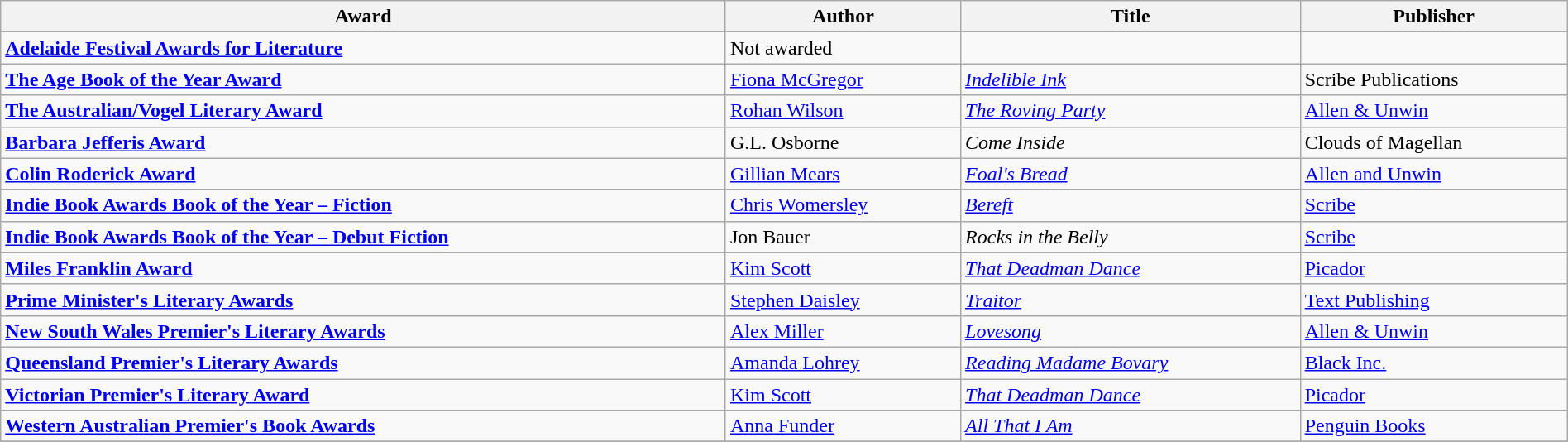<table class="wikitable" width=100%>
<tr>
<th>Award</th>
<th>Author</th>
<th>Title</th>
<th>Publisher</th>
</tr>
<tr>
<td><strong><a href='#'>Adelaide Festival Awards for Literature</a></strong></td>
<td>Not awarded</td>
<td></td>
<td></td>
</tr>
<tr>
<td><strong><a href='#'>The Age Book of the Year Award</a></strong></td>
<td><a href='#'>Fiona McGregor</a></td>
<td><em><a href='#'>Indelible Ink</a></em></td>
<td>Scribe Publications</td>
</tr>
<tr>
<td><strong><a href='#'>The Australian/Vogel Literary Award</a></strong></td>
<td><a href='#'>Rohan Wilson</a></td>
<td><em><a href='#'>The Roving Party</a></em></td>
<td><a href='#'>Allen & Unwin</a></td>
</tr>
<tr>
<td><strong><a href='#'>Barbara Jefferis Award</a></strong></td>
<td>G.L. Osborne</td>
<td><em>Come Inside</em></td>
<td>Clouds of Magellan</td>
</tr>
<tr>
<td><strong><a href='#'>Colin Roderick Award</a></strong></td>
<td><a href='#'>Gillian Mears</a></td>
<td><em><a href='#'>Foal's Bread</a></em></td>
<td><a href='#'>Allen and Unwin</a></td>
</tr>
<tr>
<td><strong><a href='#'>Indie Book Awards Book of the Year – Fiction</a></strong></td>
<td><a href='#'>Chris Womersley</a></td>
<td><em><a href='#'>Bereft</a></em></td>
<td><a href='#'>Scribe</a></td>
</tr>
<tr>
<td><strong><a href='#'>Indie Book Awards Book of the Year – Debut Fiction</a></strong></td>
<td>Jon Bauer</td>
<td><em>Rocks in the Belly</em></td>
<td><a href='#'>Scribe</a></td>
</tr>
<tr>
<td><strong><a href='#'>Miles Franklin Award</a></strong></td>
<td><a href='#'>Kim Scott</a></td>
<td><em><a href='#'>That Deadman Dance</a></em></td>
<td><a href='#'>Picador</a></td>
</tr>
<tr>
<td><strong><a href='#'>Prime Minister's Literary Awards</a></strong></td>
<td><a href='#'>Stephen Daisley</a></td>
<td><em><a href='#'>Traitor</a></em></td>
<td><a href='#'>Text Publishing</a></td>
</tr>
<tr>
<td><strong><a href='#'>New South Wales Premier's Literary Awards</a></strong></td>
<td><a href='#'>Alex Miller</a></td>
<td><em><a href='#'>Lovesong</a></em></td>
<td><a href='#'>Allen & Unwin</a></td>
</tr>
<tr>
<td><strong><a href='#'>Queensland Premier's Literary Awards</a></strong></td>
<td><a href='#'>Amanda Lohrey</a></td>
<td><em><a href='#'>Reading Madame Bovary</a></em></td>
<td><a href='#'>Black Inc.</a></td>
</tr>
<tr>
<td><strong><a href='#'>Victorian Premier's Literary Award</a></strong></td>
<td><a href='#'>Kim Scott</a></td>
<td><em><a href='#'>That Deadman Dance</a></em></td>
<td><a href='#'>Picador</a></td>
</tr>
<tr>
<td><strong><a href='#'>Western Australian Premier's Book Awards</a></strong></td>
<td><a href='#'>Anna Funder</a></td>
<td><em><a href='#'>All That I Am</a></em></td>
<td><a href='#'>Penguin Books</a></td>
</tr>
<tr>
</tr>
</table>
